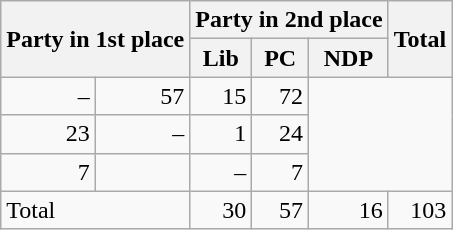<table class="wikitable" style="text-align:right;">
<tr>
<th rowspan="2" colspan="2" style="text-align:left;">Party in 1st place</th>
<th colspan="3">Party in 2nd place</th>
<th rowspan="2">Total</th>
</tr>
<tr>
<th>Lib</th>
<th>PC</th>
<th>NDP</th>
</tr>
<tr>
<td>–</td>
<td>57</td>
<td>15</td>
<td>72</td>
</tr>
<tr>
<td>23</td>
<td>–</td>
<td>1</td>
<td>24</td>
</tr>
<tr>
<td>7</td>
<td></td>
<td>–</td>
<td>7</td>
</tr>
<tr>
<td colspan="2" style="text-align:left;">Total</td>
<td>30</td>
<td>57</td>
<td>16</td>
<td>103</td>
</tr>
</table>
